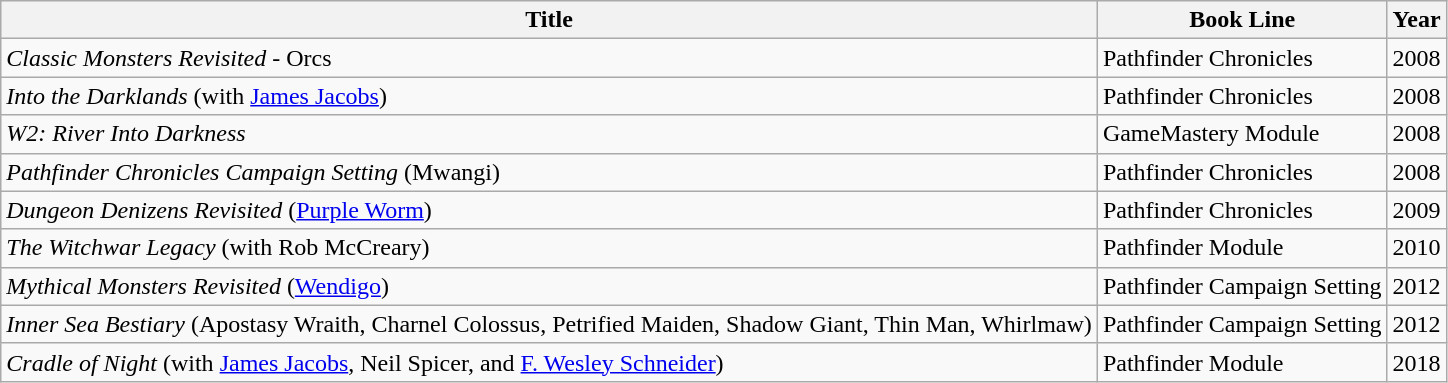<table class="wikitable">
<tr>
<th>Title</th>
<th>Book Line</th>
<th>Year</th>
</tr>
<tr>
<td><em>Classic Monsters Revisited</em> - Orcs</td>
<td>Pathfinder Chronicles</td>
<td>2008</td>
</tr>
<tr>
<td><em>Into the Darklands</em> (with <a href='#'>James Jacobs</a>)</td>
<td>Pathfinder Chronicles</td>
<td>2008</td>
</tr>
<tr>
<td><em>W2: River Into Darkness</em></td>
<td>GameMastery Module</td>
<td>2008</td>
</tr>
<tr>
<td><em>Pathfinder Chronicles Campaign Setting</em> (Mwangi)</td>
<td>Pathfinder Chronicles</td>
<td>2008</td>
</tr>
<tr>
<td><em>Dungeon Denizens Revisited</em> (<a href='#'>Purple Worm</a>)</td>
<td>Pathfinder Chronicles</td>
<td>2009</td>
</tr>
<tr>
<td><em>The Witchwar Legacy</em> (with Rob McCreary)</td>
<td>Pathfinder Module</td>
<td>2010</td>
</tr>
<tr>
<td><em>Mythical Monsters Revisited</em> (<a href='#'>Wendigo</a>)</td>
<td>Pathfinder Campaign Setting</td>
<td>2012</td>
</tr>
<tr>
<td><em>Inner Sea Bestiary</em> (Apostasy Wraith, Charnel Colossus, Petrified Maiden, Shadow Giant, Thin Man, Whirlmaw)</td>
<td>Pathfinder Campaign Setting</td>
<td>2012</td>
</tr>
<tr>
<td><em>Cradle of Night</em> (with <a href='#'>James Jacobs</a>, Neil Spicer, and <a href='#'>F. Wesley Schneider</a>)</td>
<td>Pathfinder Module</td>
<td>2018</td>
</tr>
</table>
